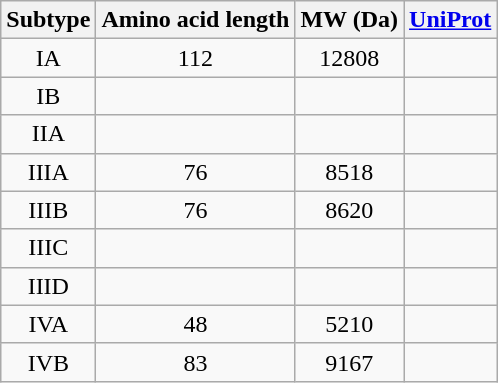<table class="wikitable" style="text-align:center">
<tr>
<th>Subtype</th>
<th>Amino acid length</th>
<th>MW (Da)</th>
<th><a href='#'>UniProt</a></th>
</tr>
<tr>
<td>IA</td>
<td>112</td>
<td>12808</td>
<td></td>
</tr>
<tr>
<td>IB</td>
<td></td>
<td></td>
<td></td>
</tr>
<tr>
<td>IIA</td>
<td></td>
<td></td>
<td></td>
</tr>
<tr>
<td>IIIA</td>
<td>76</td>
<td>8518</td>
<td></td>
</tr>
<tr>
<td>IIIB</td>
<td>76</td>
<td>8620</td>
<td></td>
</tr>
<tr>
<td>IIIC</td>
<td></td>
<td></td>
<td></td>
</tr>
<tr>
<td>IIID</td>
<td></td>
<td></td>
<td></td>
</tr>
<tr>
<td>IVA</td>
<td>48</td>
<td>5210</td>
<td></td>
</tr>
<tr>
<td>IVB</td>
<td>83</td>
<td>9167</td>
<td></td>
</tr>
</table>
